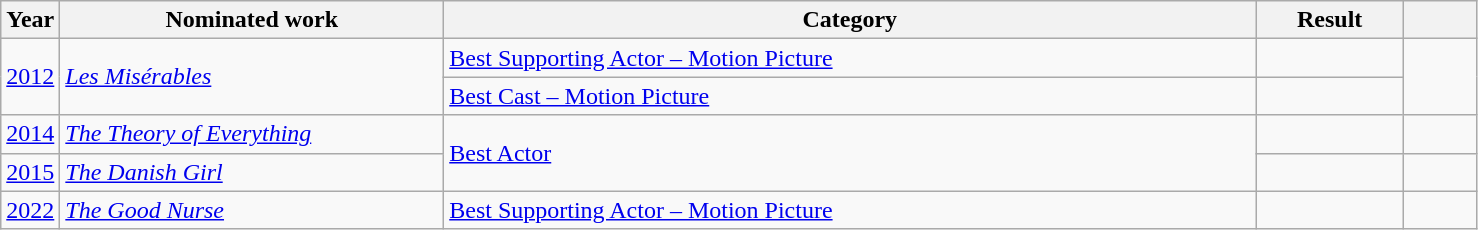<table class=wikitable>
<tr>
<th width=4%>Year</th>
<th width=26%>Nominated work</th>
<th width=55%>Category</th>
<th width=10%>Result</th>
<th width=5%></th>
</tr>
<tr>
<td rowspan="2"><a href='#'>2012</a></td>
<td rowspan="2"><em><a href='#'>Les Misérables</a></em></td>
<td><a href='#'>Best Supporting Actor – Motion Picture</a></td>
<td></td>
<td rowspan="2"></td>
</tr>
<tr>
<td><a href='#'>Best Cast – Motion Picture</a></td>
<td></td>
</tr>
<tr>
<td><a href='#'>2014</a></td>
<td><em><a href='#'>The Theory of Everything</a></em></td>
<td rowspan="2"><a href='#'>Best Actor</a></td>
<td></td>
<td></td>
</tr>
<tr>
<td><a href='#'>2015</a></td>
<td><em><a href='#'>The Danish Girl</a></em></td>
<td></td>
<td></td>
</tr>
<tr>
<td><a href='#'>2022</a></td>
<td><em><a href='#'>The Good Nurse</a></em></td>
<td><a href='#'>Best Supporting Actor – Motion Picture</a></td>
<td></td>
<td></td>
</tr>
</table>
